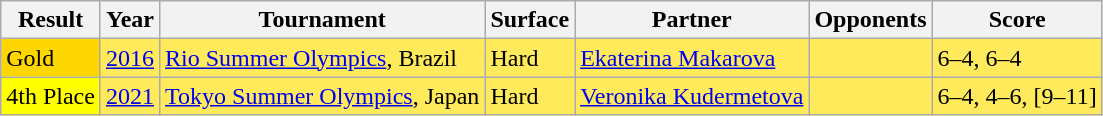<table class="sortable wikitable">
<tr>
<th>Result</th>
<th>Year</th>
<th>Tournament</th>
<th>Surface</th>
<th>Partner</th>
<th>Opponents</th>
<th class=unsortable>Score</th>
</tr>
<tr bgcolor=FFEA5C>
<td bgcolor=gold>Gold</td>
<td><a href='#'>2016</a></td>
<td><a href='#'>Rio Summer Olympics</a>, Brazil</td>
<td>Hard</td>
<td> <a href='#'>Ekaterina Makarova</a></td>
<td></td>
<td>6–4, 6–4</td>
</tr>
<tr bgcolor=FFEA5C>
<td bgcolor=yellow>4th Place</td>
<td><a href='#'>2021</a></td>
<td><a href='#'>Tokyo Summer Olympics</a>, Japan</td>
<td>Hard</td>
<td> <a href='#'>Veronika Kudermetova</a></td>
<td></td>
<td>6–4, 4–6, [9–11]</td>
</tr>
</table>
